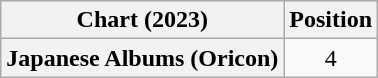<table class="wikitable plainrowheaders" style="text-align:center">
<tr>
<th scope="col">Chart (2023)</th>
<th scope="col">Position</th>
</tr>
<tr>
<th scope="row">Japanese Albums (Oricon)</th>
<td>4</td>
</tr>
</table>
